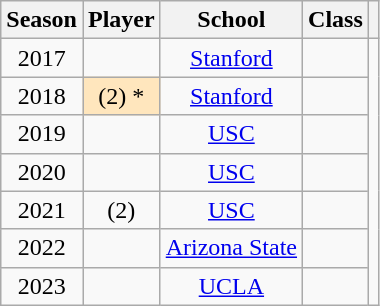<table class="wikitable sortable" style="text-align: center;">
<tr>
<th>Season</th>
<th>Player</th>
<th>School</th>
<th>Class</th>
<th class="unsortable"></th>
</tr>
<tr>
<td>2017</td>
<td></td>
<td><a href='#'>Stanford</a></td>
<td></td>
<td rowspan=7></td>
</tr>
<tr>
<td>2018</td>
<td style="background-color:#FFE6BD"> (2) *</td>
<td><a href='#'>Stanford</a></td>
<td></td>
</tr>
<tr>
<td>2019</td>
<td></td>
<td><a href='#'>USC</a></td>
<td></td>
</tr>
<tr>
<td>2020</td>
<td></td>
<td><a href='#'>USC</a></td>
<td></td>
</tr>
<tr>
<td>2021</td>
<td> (2)</td>
<td><a href='#'>USC</a></td>
<td></td>
</tr>
<tr>
<td>2022</td>
<td></td>
<td><a href='#'>Arizona State</a></td>
<td></td>
</tr>
<tr>
<td>2023</td>
<td></td>
<td><a href='#'>UCLA</a></td>
<td></td>
</tr>
</table>
